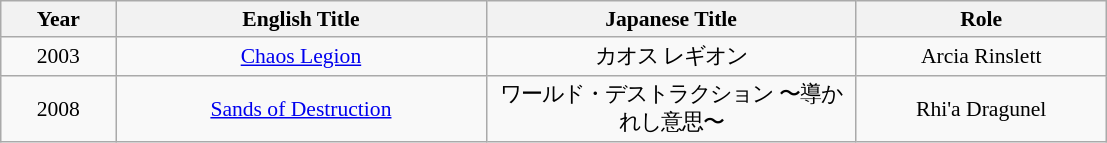<table class="wikitable" style="text-align:center; font-size:0.9em;">
<tr>
<th width="70">Year</th>
<th width="240">English Title</th>
<th width="240">Japanese Title</th>
<th width="160">Role</th>
</tr>
<tr>
<td>2003</td>
<td><a href='#'>Chaos Legion</a></td>
<td>カオス レギオン</td>
<td>Arcia Rinslett</td>
</tr>
<tr>
<td>2008</td>
<td><a href='#'>Sands of Destruction</a></td>
<td>ワールド・デストラクション 〜導かれし意思〜</td>
<td>Rhi'a Dragunel</td>
</tr>
</table>
